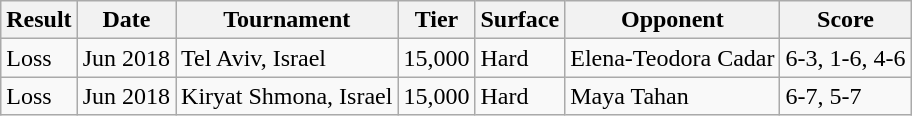<table class="wikitable">
<tr>
<th>Result</th>
<th>Date</th>
<th>Tournament</th>
<th>Tier</th>
<th>Surface</th>
<th>Opponent</th>
<th>Score</th>
</tr>
<tr>
<td>Loss</td>
<td>Jun 2018</td>
<td>Tel Aviv, Israel</td>
<td>15,000</td>
<td>Hard</td>
<td> Elena-Teodora Cadar</td>
<td>6-3, 1-6, 4-6</td>
</tr>
<tr>
<td>Loss</td>
<td>Jun 2018</td>
<td>Kiryat Shmona, Israel</td>
<td>15,000</td>
<td>Hard</td>
<td> Maya Tahan</td>
<td>6-7, 5-7</td>
</tr>
</table>
